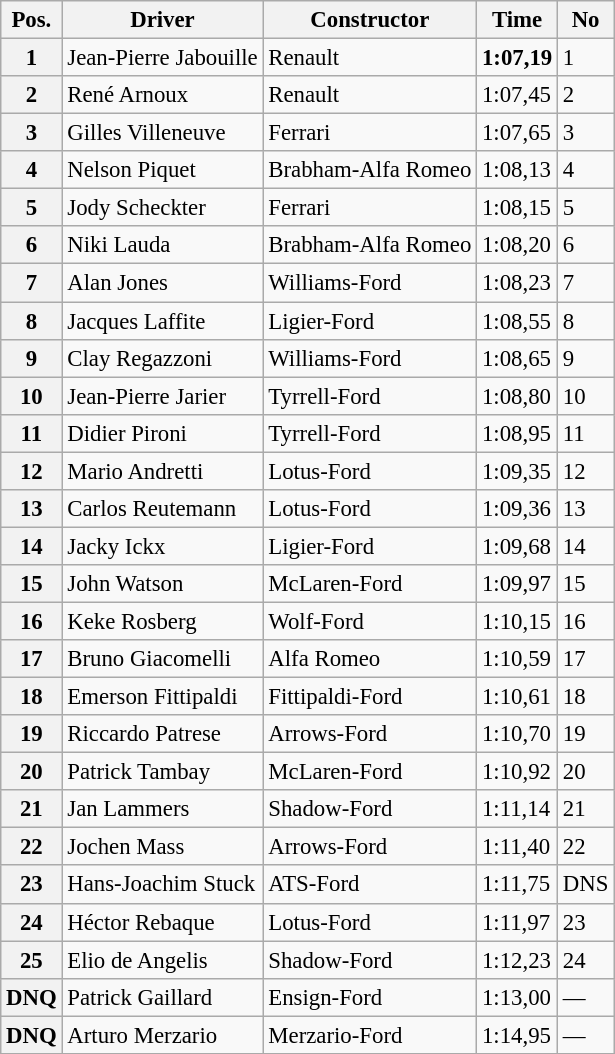<table class="wikitable sortable" style="font-size:95%;">
<tr>
<th>Pos.</th>
<th>Driver</th>
<th>Constructor</th>
<th>Time</th>
<th>No</th>
</tr>
<tr>
<th>1</th>
<td>Jean-Pierre Jabouille</td>
<td>Renault</td>
<td><strong>1:07,19</strong></td>
<td>1</td>
</tr>
<tr>
<th>2</th>
<td>René Arnoux</td>
<td>Renault</td>
<td>1:07,45</td>
<td>2</td>
</tr>
<tr>
<th>3</th>
<td>Gilles Villeneuve</td>
<td>Ferrari</td>
<td>1:07,65</td>
<td>3</td>
</tr>
<tr>
<th>4</th>
<td>Nelson Piquet</td>
<td>Brabham-Alfa Romeo</td>
<td>1:08,13</td>
<td>4</td>
</tr>
<tr>
<th>5</th>
<td>Jody Scheckter</td>
<td>Ferrari</td>
<td>1:08,15</td>
<td>5</td>
</tr>
<tr>
<th>6</th>
<td>Niki Lauda</td>
<td>Brabham-Alfa Romeo</td>
<td>1:08,20</td>
<td>6</td>
</tr>
<tr>
<th>7</th>
<td>Alan Jones</td>
<td>Williams-Ford</td>
<td>1:08,23</td>
<td>7</td>
</tr>
<tr>
<th>8</th>
<td>Jacques Laffite</td>
<td>Ligier-Ford</td>
<td>1:08,55</td>
<td>8</td>
</tr>
<tr>
<th>9</th>
<td>Clay Regazzoni</td>
<td>Williams-Ford</td>
<td>1:08,65</td>
<td>9</td>
</tr>
<tr>
<th>10</th>
<td>Jean-Pierre Jarier</td>
<td>Tyrrell-Ford</td>
<td>1:08,80</td>
<td>10</td>
</tr>
<tr>
<th>11</th>
<td>Didier Pironi</td>
<td>Tyrrell-Ford</td>
<td>1:08,95</td>
<td>11</td>
</tr>
<tr>
<th>12</th>
<td>Mario Andretti</td>
<td>Lotus-Ford</td>
<td>1:09,35</td>
<td>12</td>
</tr>
<tr>
<th>13</th>
<td>Carlos Reutemann</td>
<td>Lotus-Ford</td>
<td>1:09,36</td>
<td>13</td>
</tr>
<tr>
<th>14</th>
<td>Jacky Ickx</td>
<td>Ligier-Ford</td>
<td>1:09,68</td>
<td>14</td>
</tr>
<tr>
<th>15</th>
<td>John Watson</td>
<td>McLaren-Ford</td>
<td>1:09,97</td>
<td>15</td>
</tr>
<tr>
<th>16</th>
<td>Keke Rosberg</td>
<td>Wolf-Ford</td>
<td>1:10,15</td>
<td>16</td>
</tr>
<tr>
<th>17</th>
<td>Bruno Giacomelli</td>
<td>Alfa Romeo</td>
<td>1:10,59</td>
<td>17</td>
</tr>
<tr>
<th>18</th>
<td>Emerson Fittipaldi</td>
<td>Fittipaldi-Ford</td>
<td>1:10,61</td>
<td>18</td>
</tr>
<tr>
<th>19</th>
<td>Riccardo Patrese</td>
<td>Arrows-Ford</td>
<td>1:10,70</td>
<td>19</td>
</tr>
<tr>
<th>20</th>
<td>Patrick Tambay</td>
<td>McLaren-Ford</td>
<td>1:10,92</td>
<td>20</td>
</tr>
<tr>
<th>21</th>
<td>Jan Lammers</td>
<td>Shadow-Ford</td>
<td>1:11,14</td>
<td>21</td>
</tr>
<tr>
<th>22</th>
<td>Jochen Mass</td>
<td>Arrows-Ford</td>
<td>1:11,40</td>
<td>22</td>
</tr>
<tr>
<th>23</th>
<td>Hans-Joachim Stuck</td>
<td>ATS-Ford</td>
<td>1:11,75</td>
<td>DNS</td>
</tr>
<tr>
<th>24</th>
<td>Héctor Rebaque</td>
<td>Lotus-Ford</td>
<td>1:11,97</td>
<td>23</td>
</tr>
<tr>
<th>25</th>
<td>Elio de Angelis</td>
<td>Shadow-Ford</td>
<td>1:12,23</td>
<td>24</td>
</tr>
<tr>
<th>DNQ</th>
<td>Patrick Gaillard</td>
<td>Ensign-Ford</td>
<td>1:13,00</td>
<td>—</td>
</tr>
<tr>
<th>DNQ</th>
<td>Arturo Merzario</td>
<td>Merzario-Ford</td>
<td>1:14,95</td>
<td>—</td>
</tr>
</table>
